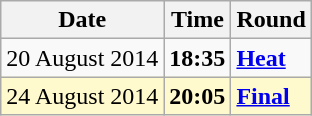<table class="wikitable">
<tr>
<th>Date</th>
<th>Time</th>
<th>Round</th>
</tr>
<tr>
<td>20 August 2014</td>
<td><strong>18:35</strong></td>
<td><strong><a href='#'>Heat</a></strong></td>
</tr>
<tr style=background:lemonchiffon>
<td>24 August 2014</td>
<td><strong>20:05</strong></td>
<td><strong><a href='#'>Final</a></strong></td>
</tr>
</table>
